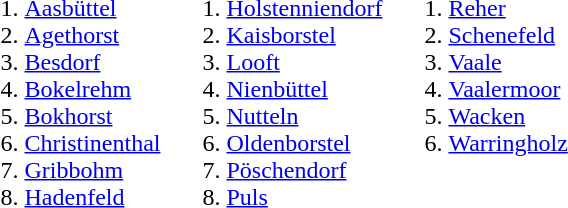<table>
<tr>
<td valign=top><br><ol><li><a href='#'>Aasbüttel</a></li><li><a href='#'>Agethorst</a></li><li><a href='#'>Besdorf</a></li><li><a href='#'>Bokelrehm</a></li><li><a href='#'>Bokhorst</a></li><li><a href='#'>Christinenthal</a></li><li><a href='#'>Gribbohm</a></li><li><a href='#'>Hadenfeld</a></li></ol></td>
<td valign=top><br><ol>
<li><a href='#'>Holstenniendorf</a> 
<li><a href='#'>Kaisborstel</a> 
<li><a href='#'>Looft</a> 
<li><a href='#'>Nienbüttel</a> 
<li><a href='#'>Nutteln</a> 
<li><a href='#'>Oldenborstel</a> 
<li><a href='#'>Pöschendorf</a> 
<li><a href='#'>Puls</a> 
</ol></td>
<td valign=top><br><ol>
<li><a href='#'>Reher</a> 
<li><a href='#'>Schenefeld</a>
<li><a href='#'>Vaale</a> 
<li><a href='#'>Vaalermoor</a> 
<li><a href='#'>Wacken</a> 
<li><a href='#'>Warringholz</a>
</ol></td>
</tr>
</table>
